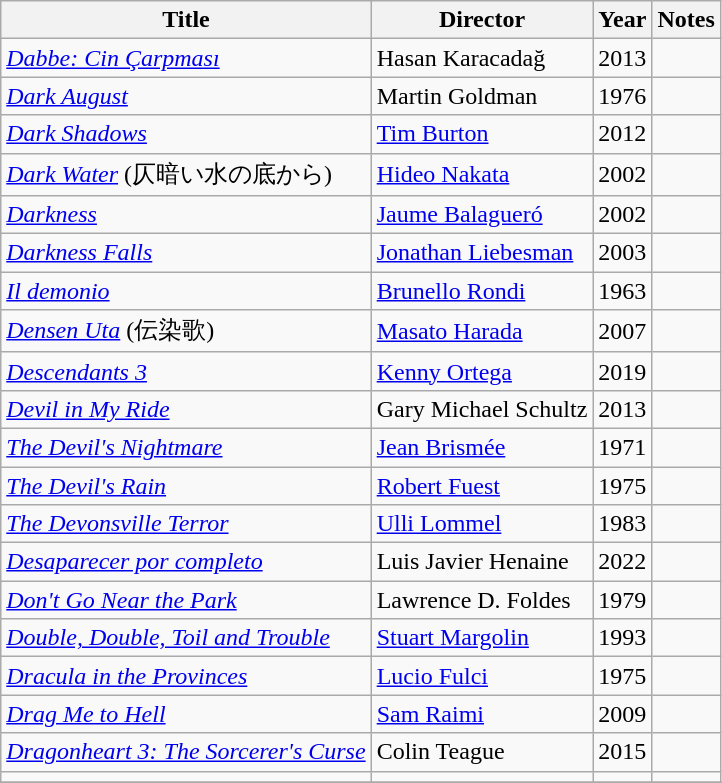<table class="wikitable">
<tr>
<th>Title</th>
<th>Director</th>
<th>Year</th>
<th>Notes</th>
</tr>
<tr>
<td><em><a href='#'>Dabbe: Cin Çarpması</a></em></td>
<td>Hasan Karacadağ</td>
<td>2013</td>
<td></td>
</tr>
<tr>
<td><em><a href='#'>Dark August</a></em></td>
<td>Martin Goldman</td>
<td>1976</td>
<td></td>
</tr>
<tr>
<td><em><a href='#'>Dark Shadows</a></em></td>
<td><a href='#'>Tim Burton</a></td>
<td>2012</td>
<td></td>
</tr>
<tr>
<td><em><a href='#'>Dark Water</a></em> (仄暗い水の底から)</td>
<td><a href='#'>Hideo Nakata</a></td>
<td>2002</td>
<td></td>
</tr>
<tr>
<td><em><a href='#'>Darkness</a></em></td>
<td><a href='#'>Jaume Balagueró</a></td>
<td>2002</td>
<td></td>
</tr>
<tr>
<td><em><a href='#'>Darkness Falls</a></em></td>
<td><a href='#'>Jonathan Liebesman</a></td>
<td>2003</td>
<td></td>
</tr>
<tr>
<td><em><a href='#'>Il demonio</a></em></td>
<td><a href='#'>Brunello Rondi</a></td>
<td>1963</td>
<td></td>
</tr>
<tr>
<td><em><a href='#'>Densen Uta</a></em> (伝染歌)</td>
<td><a href='#'>Masato Harada</a></td>
<td>2007</td>
<td></td>
</tr>
<tr>
<td><em><a href='#'>Descendants 3</a></em></td>
<td><a href='#'>Kenny Ortega</a></td>
<td>2019</td>
<td></td>
</tr>
<tr>
<td><em><a href='#'>Devil in My Ride</a></em></td>
<td>Gary Michael Schultz</td>
<td>2013</td>
<td></td>
</tr>
<tr>
<td><em><a href='#'>The Devil's Nightmare</a></em> </td>
<td><a href='#'>Jean Brismée</a></td>
<td>1971</td>
</tr>
<tr>
<td><em><a href='#'>The Devil's Rain</a></em></td>
<td><a href='#'>Robert Fuest</a></td>
<td>1975</td>
<td></td>
</tr>
<tr>
<td><em><a href='#'>The Devonsville Terror</a></em></td>
<td><a href='#'>Ulli Lommel</a></td>
<td>1983</td>
<td></td>
</tr>
<tr>
<td><em><a href='#'>Desaparecer por completo</a></em></td>
<td>Luis Javier Henaine</td>
<td>2022</td>
<td></td>
</tr>
<tr>
<td><em><a href='#'>Don't Go Near the Park</a></em></td>
<td>Lawrence D. Foldes</td>
<td>1979</td>
<td></td>
</tr>
<tr>
<td><em><a href='#'>Double, Double, Toil and Trouble</a></em></td>
<td><a href='#'>Stuart Margolin</a></td>
<td>1993</td>
<td></td>
</tr>
<tr>
<td><em><a href='#'>Dracula in the Provinces</a></em>  </td>
<td><a href='#'>Lucio Fulci</a></td>
<td>1975</td>
<td></td>
</tr>
<tr>
<td><em><a href='#'>Drag Me to Hell</a></em></td>
<td><a href='#'>Sam Raimi</a></td>
<td>2009</td>
<td></td>
</tr>
<tr>
<td><em><a href='#'>Dragonheart 3: The Sorcerer's Curse</a></em></td>
<td>Colin Teague</td>
<td>2015</td>
<td></td>
</tr>
<tr>
<td></td>
<td></td>
<td></td>
<td></td>
</tr>
<tr>
</tr>
</table>
